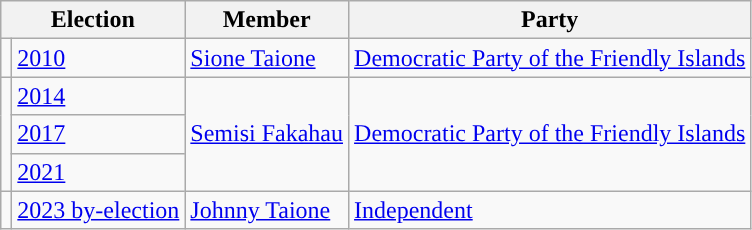<table class="wikitable">
<tr>
<th colspan="2">Election</th>
<th>Member</th>
<th>Party</th>
</tr>
<tr>
<td style="background-color: "></td>
<td><a href='#'>2010</a></td>
<td><a href='#'>Sione Taione</a></td>
<td><a href='#'>Democratic Party of the Friendly Islands</a></td>
</tr>
<tr>
<td rowspan="3" style="background-color: "></td>
<td><a href='#'>2014</a></td>
<td rowspan="3"><a href='#'>Semisi Fakahau</a></td>
<td rowspan="3"><a href='#'>Democratic Party of the Friendly Islands</a></td>
</tr>
<tr>
<td><a href='#'>2017</a></td>
</tr>
<tr>
<td><a href='#'>2021</a></td>
</tr>
<tr>
<td style="background-color: "></td>
<td><a href='#'>2023 by-election</a></td>
<td><a href='#'>Johnny Taione</a></td>
<td><a href='#'>Independent</a></td>
</tr>
</table>
